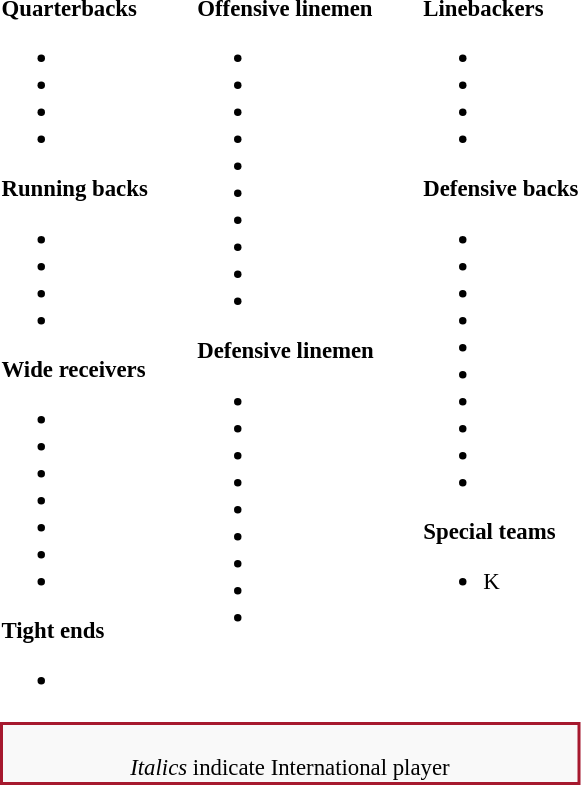<table class="toccolours" style="text-align: left;">
<tr>
<td style="font-size: 95%;vertical-align:top;"><strong>Quarterbacks</strong><br><ul><li></li><li></li><li></li><li></li></ul><strong>Running backs</strong><ul><li></li><li></li><li></li><li></li></ul><strong>Wide receivers</strong><ul><li></li><li></li><li></li><li></li><li></li><li></li><li></li></ul><strong>Tight ends</strong><ul><li></li></ul></td>
<td style="width: 25px;"></td>
<td style="font-size: 95%;vertical-align:top;"><strong>Offensive linemen</strong><br><ul><li></li><li></li><li></li><li></li><li></li><li></li><li></li><li></li><li></li><li></li></ul><strong>Defensive linemen</strong><ul><li></li><li></li><li></li><li></li><li></li><li></li><li></li><li></li><li></li></ul></td>
<td style="width: 25px;"></td>
<td style="font-size: 95%;vertical-align:top;"><strong>Linebackers </strong><br><ul><li></li><li></li><li></li><li></li></ul><strong>Defensive backs</strong><ul><li></li><li></li><li></li><li></li><li></li><li></li><li></li><li></li><li></li><li></li></ul><strong>Special teams</strong><ul><li> K</li></ul></td>
</tr>
<tr>
<td style="text-align:center;font-size: 95%;background:#F9F9F9;border:2px solid #A6192E" colspan="10"><br><em>Italics</em> indicate International player<br><span></span></td>
</tr>
<tr>
</tr>
</table>
